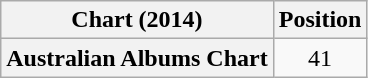<table class="wikitable plainrowheaders" style="text-align:center">
<tr>
<th scope="col">Chart (2014)</th>
<th scope="col">Position</th>
</tr>
<tr>
<th scope="row">Australian Albums Chart</th>
<td>41</td>
</tr>
</table>
